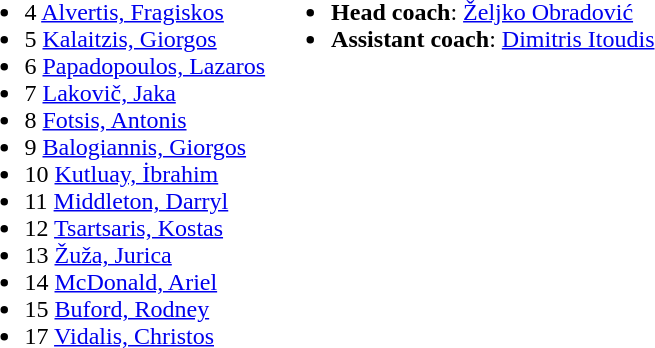<table>
<tr valign="top">
<td><br><ul><li>4  <a href='#'>Alvertis, Fragiskos</a></li><li>5  <a href='#'>Kalaitzis, Giorgos</a></li><li>6  <a href='#'>Papadopoulos, Lazaros</a></li><li>7  <a href='#'>Lakovič, Jaka</a></li><li>8  <a href='#'>Fotsis, Antonis</a></li><li>9  <a href='#'>Balogiannis, Giorgos</a></li><li>10  <a href='#'>Kutluay, İbrahim</a></li><li>11  <a href='#'>Middleton, Darryl</a></li><li>12  <a href='#'>Tsartsaris, Kostas</a></li><li>13  <a href='#'>Žuža, Jurica</a></li><li>14  <a href='#'>McDonald, Ariel</a></li><li>15  <a href='#'>Buford, Rodney</a></li><li>17  <a href='#'>Vidalis, Christos</a></li></ul></td>
<td><br><ul><li><strong>Head coach</strong>:  <a href='#'>Željko Obradović</a></li><li><strong>Assistant coach</strong>:  <a href='#'>Dimitris Itoudis</a></li></ul></td>
</tr>
</table>
